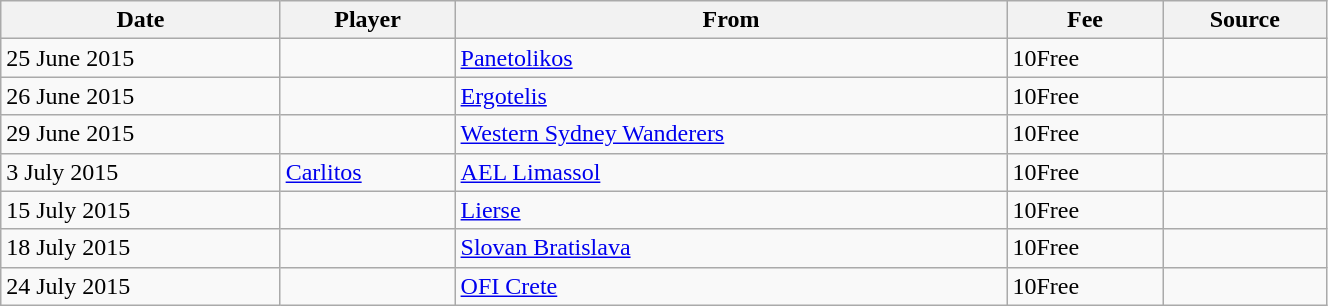<table class="wikitable sortable" style="text-align:center; width:70%; text-align:left;">
<tr>
<th>Date</th>
<th>Player</th>
<th>From</th>
<th>Fee</th>
<th>Source</th>
</tr>
<tr>
<td>25 June 2015</td>
<td> </td>
<td> <a href='#'>Panetolikos</a></td>
<td><span>10</span>Free</td>
<td style="text-align:center;"></td>
</tr>
<tr>
<td>26 June 2015</td>
<td> </td>
<td> <a href='#'>Ergotelis</a></td>
<td><span>10</span>Free</td>
<td style="text-align:center;"></td>
</tr>
<tr>
<td>29 June 2015</td>
<td> </td>
<td> <a href='#'>Western Sydney Wanderers</a></td>
<td><span>10</span>Free</td>
<td style="text-align:center;"></td>
</tr>
<tr>
<td>3 July 2015</td>
<td> <a href='#'>Carlitos</a></td>
<td> <a href='#'>AEL Limassol</a></td>
<td><span>10</span>Free</td>
<td style="text-align:center;"></td>
</tr>
<tr>
<td>15 July 2015</td>
<td> </td>
<td> <a href='#'>Lierse</a></td>
<td><span>10</span>Free</td>
<td style="text-align:center;"></td>
</tr>
<tr>
<td>18 July 2015</td>
<td> </td>
<td> <a href='#'>Slovan Bratislava</a></td>
<td><span>10</span>Free</td>
<td style="text-align:center;"></td>
</tr>
<tr>
<td>24 July 2015</td>
<td> </td>
<td> <a href='#'>OFI Crete</a></td>
<td><span>10</span>Free</td>
<td style="text-align:center;"></td>
</tr>
</table>
